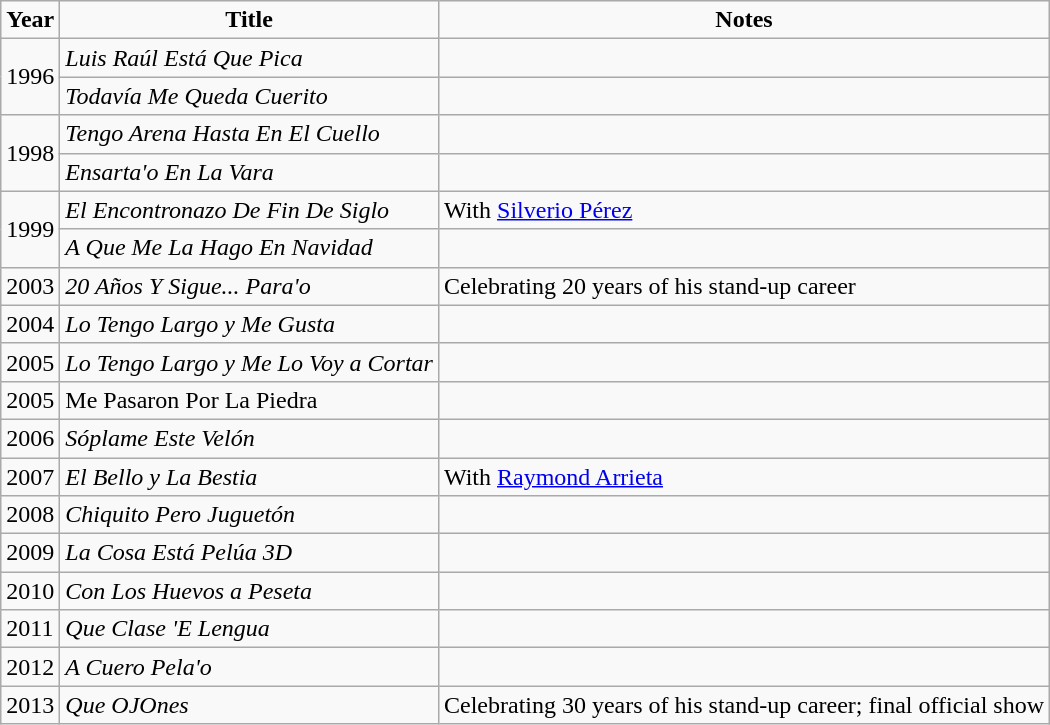<table class="wikitable">
<tr>
<td style="text-align:center;"><strong>Year</strong></td>
<td style="text-align:center;"><strong>Title</strong></td>
<td style="text-align:center;"><strong>Notes</strong></td>
</tr>
<tr>
<td rowspan=2>1996</td>
<td><em>Luis Raúl Está Que Pica</em></td>
<td></td>
</tr>
<tr>
<td><em>Todavía Me Queda Cuerito</em></td>
<td></td>
</tr>
<tr>
<td rowspan=2>1998</td>
<td><em>Tengo Arena Hasta En El Cuello</em></td>
<td></td>
</tr>
<tr>
<td><em>Ensarta'o En La Vara</em></td>
<td></td>
</tr>
<tr>
<td rowspan=2>1999</td>
<td><em>El Encontronazo De Fin De Siglo</em></td>
<td>With <a href='#'>Silverio Pérez</a></td>
</tr>
<tr>
<td><em>A Que Me La Hago En Navidad</em></td>
<td></td>
</tr>
<tr>
<td>2003</td>
<td><em>20 Años Y Sigue... Para'o</em></td>
<td>Celebrating 20 years of his stand-up career</td>
</tr>
<tr>
<td>2004</td>
<td><em>Lo Tengo Largo y Me Gusta</em></td>
<td></td>
</tr>
<tr>
<td>2005</td>
<td><em>Lo Tengo Largo y Me Lo Voy a Cortar</em></td>
<td></td>
</tr>
<tr>
<td>2005</td>
<td>Me Pasaron Por La Piedra</td>
<td></td>
</tr>
<tr>
<td>2006</td>
<td><em>Sóplame Este Velón</em></td>
<td></td>
</tr>
<tr>
<td>2007</td>
<td><em>El Bello y La Bestia</em></td>
<td>With <a href='#'>Raymond Arrieta</a></td>
</tr>
<tr>
<td>2008</td>
<td><em>Chiquito Pero Juguetón</em></td>
<td></td>
</tr>
<tr>
<td>2009</td>
<td><em>La Cosa Está Pelúa 3D</em></td>
<td></td>
</tr>
<tr>
<td>2010</td>
<td><em>Con Los Huevos a Peseta</em></td>
<td></td>
</tr>
<tr>
<td>2011</td>
<td><em>Que Clase 'E Lengua</em></td>
<td></td>
</tr>
<tr>
<td>2012</td>
<td><em>A Cuero Pela'o</em></td>
<td></td>
</tr>
<tr>
<td>2013</td>
<td><em>Que OJOnes</em></td>
<td>Celebrating 30 years of his stand-up career; final official show</td>
</tr>
</table>
